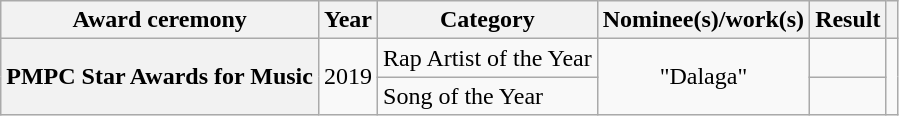<table class="wikitable sortable">
<tr>
<th>Award ceremony</th>
<th>Year</th>
<th>Category</th>
<th>Nominee(s)/work(s)</th>
<th>Result</th>
<th></th>
</tr>
<tr>
<th rowspan="2">PMPC Star Awards for Music</th>
<td rowspan="2">2019</td>
<td>Rap Artist of the Year</td>
<td style="text-align:center;" rowspan="2">"Dalaga"</td>
<td></td>
<td rowspan="2"></td>
</tr>
<tr>
<td>Song of the Year</td>
<td></td>
</tr>
</table>
